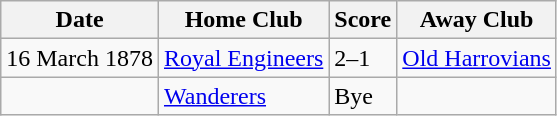<table class="wikitable">
<tr>
<th>Date</th>
<th>Home Club</th>
<th>Score</th>
<th>Away Club</th>
</tr>
<tr>
<td>16 March 1878</td>
<td><a href='#'>Royal Engineers</a></td>
<td>2–1</td>
<td><a href='#'>Old Harrovians</a></td>
</tr>
<tr>
<td></td>
<td><a href='#'>Wanderers</a></td>
<td>Bye</td>
<td></td>
</tr>
</table>
